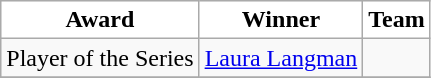<table class="wikitable collapsible">
<tr>
<th style="background:white;">Award</th>
<th style="background:white;">Winner</th>
<th style="background:white;">Team</th>
</tr>
<tr>
<td>Player of the Series</td>
<td><a href='#'>Laura Langman</a></td>
<td></td>
</tr>
<tr>
</tr>
</table>
